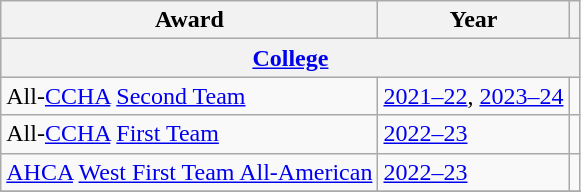<table class="wikitable">
<tr>
<th>Award</th>
<th>Year</th>
<th></th>
</tr>
<tr ALIGN="center" bgcolor="#e0e0e0">
<th colspan="3"><a href='#'>College</a></th>
</tr>
<tr>
<td>All-<a href='#'>CCHA</a> <a href='#'>Second Team</a></td>
<td><a href='#'>2021–22</a>, <a href='#'>2023–24</a></td>
<td></td>
</tr>
<tr>
<td>All-<a href='#'>CCHA</a> <a href='#'>First Team</a></td>
<td><a href='#'>2022–23</a></td>
<td></td>
</tr>
<tr>
<td><a href='#'>AHCA</a> <a href='#'>West First Team All-American</a></td>
<td><a href='#'>2022–23</a></td>
<td></td>
</tr>
<tr>
</tr>
</table>
